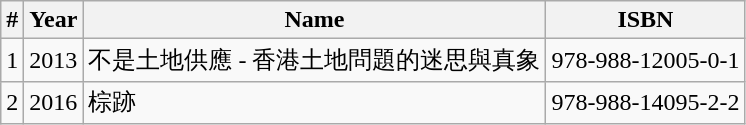<table class="wikitable mw-collapsible">
<tr>
<th>#</th>
<th>Year</th>
<th>Name</th>
<th>ISBN</th>
</tr>
<tr>
<td>1</td>
<td>2013</td>
<td>不是土地供應 - 香港土地問題的迷思與真象</td>
<td>978-988-12005-0-1</td>
</tr>
<tr>
<td>2</td>
<td>2016</td>
<td>棕跡</td>
<td>978-988-14095-2-2</td>
</tr>
</table>
